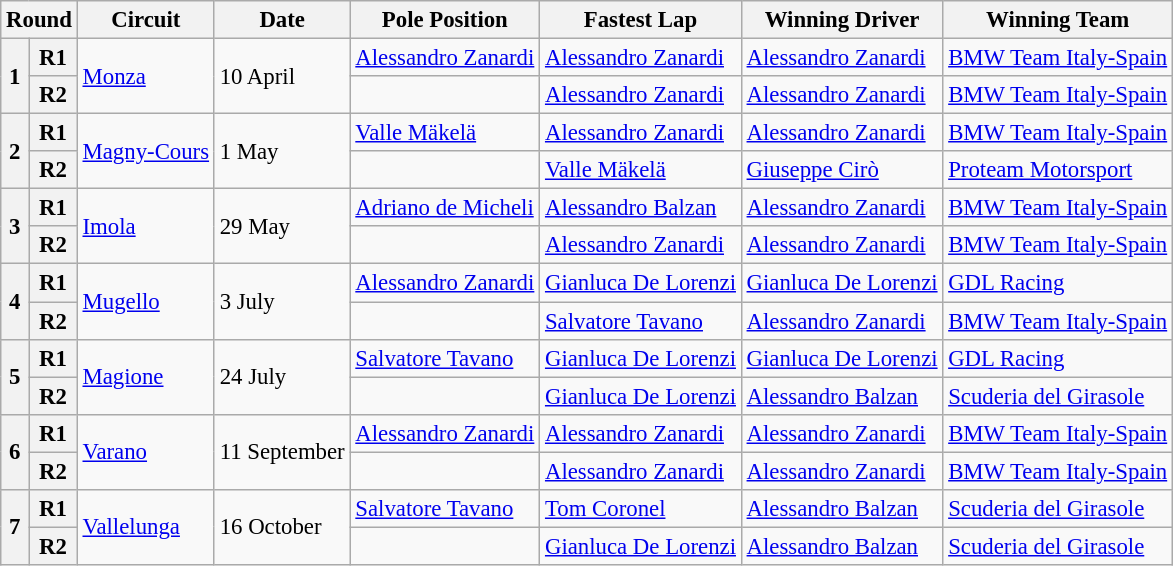<table class="wikitable" style="font-size: 95%">
<tr>
<th colspan=2>Round</th>
<th>Circuit</th>
<th>Date</th>
<th>Pole Position</th>
<th>Fastest Lap</th>
<th>Winning Driver</th>
<th>Winning Team</th>
</tr>
<tr>
<th rowspan=2>1</th>
<th>R1</th>
<td rowspan=2> <a href='#'>Monza</a></td>
<td rowspan=2>10 April</td>
<td> <a href='#'>Alessandro Zanardi</a></td>
<td> <a href='#'>Alessandro Zanardi</a></td>
<td> <a href='#'>Alessandro Zanardi</a></td>
<td> <a href='#'>BMW Team Italy-Spain</a></td>
</tr>
<tr>
<th>R2</th>
<td></td>
<td> <a href='#'>Alessandro Zanardi</a></td>
<td> <a href='#'>Alessandro Zanardi</a></td>
<td> <a href='#'>BMW Team Italy-Spain</a></td>
</tr>
<tr>
<th rowspan=2>2</th>
<th>R1</th>
<td rowspan=2> <a href='#'>Magny-Cours</a></td>
<td rowspan=2>1 May</td>
<td> <a href='#'>Valle Mäkelä</a></td>
<td> <a href='#'>Alessandro Zanardi</a></td>
<td> <a href='#'>Alessandro Zanardi</a></td>
<td> <a href='#'>BMW Team Italy-Spain</a></td>
</tr>
<tr>
<th>R2</th>
<td></td>
<td> <a href='#'>Valle Mäkelä</a></td>
<td> <a href='#'>Giuseppe Cirò</a></td>
<td> <a href='#'>Proteam Motorsport</a></td>
</tr>
<tr>
<th rowspan=2>3</th>
<th>R1</th>
<td rowspan=2> <a href='#'>Imola</a></td>
<td rowspan=2>29 May</td>
<td> <a href='#'>Adriano de Micheli</a></td>
<td> <a href='#'>Alessandro Balzan</a></td>
<td> <a href='#'>Alessandro Zanardi</a></td>
<td> <a href='#'>BMW Team Italy-Spain</a></td>
</tr>
<tr>
<th>R2</th>
<td></td>
<td> <a href='#'>Alessandro Zanardi</a></td>
<td> <a href='#'>Alessandro Zanardi</a></td>
<td> <a href='#'>BMW Team Italy-Spain</a></td>
</tr>
<tr>
<th rowspan=2>4</th>
<th>R1</th>
<td rowspan=2> <a href='#'>Mugello</a></td>
<td rowspan=2>3 July</td>
<td> <a href='#'>Alessandro Zanardi</a></td>
<td> <a href='#'>Gianluca De Lorenzi</a></td>
<td> <a href='#'>Gianluca De Lorenzi</a></td>
<td> <a href='#'>GDL Racing</a></td>
</tr>
<tr>
<th>R2</th>
<td></td>
<td> <a href='#'>Salvatore Tavano</a></td>
<td> <a href='#'>Alessandro Zanardi</a></td>
<td> <a href='#'>BMW Team Italy-Spain</a></td>
</tr>
<tr>
<th rowspan=2>5</th>
<th>R1</th>
<td rowspan=2> <a href='#'>Magione</a></td>
<td rowspan=2>24 July</td>
<td> <a href='#'>Salvatore Tavano</a></td>
<td> <a href='#'>Gianluca De Lorenzi</a></td>
<td> <a href='#'>Gianluca De Lorenzi</a></td>
<td> <a href='#'>GDL Racing</a></td>
</tr>
<tr>
<th>R2</th>
<td></td>
<td> <a href='#'>Gianluca De Lorenzi</a></td>
<td> <a href='#'>Alessandro Balzan</a></td>
<td> <a href='#'>Scuderia del Girasole</a></td>
</tr>
<tr>
<th rowspan=2>6</th>
<th>R1</th>
<td rowspan=2> <a href='#'>Varano</a></td>
<td rowspan=2>11 September</td>
<td> <a href='#'>Alessandro Zanardi</a></td>
<td> <a href='#'>Alessandro Zanardi</a></td>
<td> <a href='#'>Alessandro Zanardi</a></td>
<td> <a href='#'>BMW Team Italy-Spain</a></td>
</tr>
<tr>
<th>R2</th>
<td></td>
<td> <a href='#'>Alessandro Zanardi</a></td>
<td> <a href='#'>Alessandro Zanardi</a></td>
<td> <a href='#'>BMW Team Italy-Spain</a></td>
</tr>
<tr>
<th rowspan=2>7</th>
<th>R1</th>
<td rowspan=2> <a href='#'> Vallelunga</a></td>
<td rowspan=2>16 October</td>
<td> <a href='#'>Salvatore Tavano</a></td>
<td> <a href='#'>Tom Coronel</a></td>
<td> <a href='#'>Alessandro Balzan</a></td>
<td> <a href='#'>Scuderia del Girasole</a></td>
</tr>
<tr>
<th>R2</th>
<td></td>
<td> <a href='#'>Gianluca De Lorenzi</a></td>
<td> <a href='#'>Alessandro Balzan</a></td>
<td> <a href='#'>Scuderia del Girasole</a></td>
</tr>
</table>
